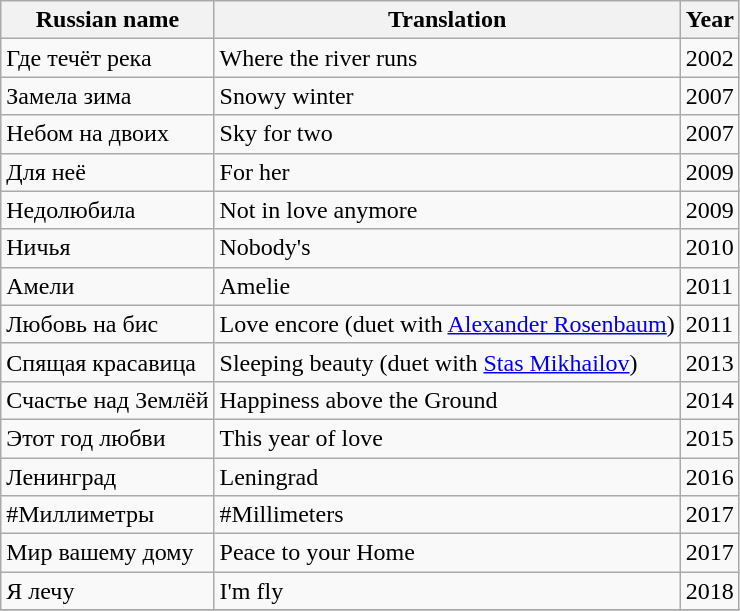<table class="wikitable">
<tr>
<th>Russian name</th>
<th>Translation</th>
<th>Year</th>
</tr>
<tr>
<td>Где течёт река</td>
<td>Where the river runs</td>
<td>2002</td>
</tr>
<tr>
<td>Замела зима</td>
<td>Snowy winter</td>
<td>2007</td>
</tr>
<tr>
<td>Небом на двоих</td>
<td>Sky for two</td>
<td>2007</td>
</tr>
<tr>
<td>Для неё</td>
<td>For her</td>
<td>2009</td>
</tr>
<tr>
<td>Недолюбила</td>
<td>Not in love anymore</td>
<td>2009</td>
</tr>
<tr>
<td>Ничья</td>
<td>Nobody's</td>
<td>2010</td>
</tr>
<tr>
<td>Амели</td>
<td>Amelie</td>
<td>2011</td>
</tr>
<tr>
<td>Любовь на бис</td>
<td>Love encore (duet with <a href='#'>Alexander Rosenbaum</a>)</td>
<td>2011</td>
</tr>
<tr>
<td>Спящая красавица</td>
<td>Sleeping beauty (duet with <a href='#'>Stas Mikhailov</a>)</td>
<td>2013</td>
</tr>
<tr>
<td>Счастье над Землёй</td>
<td>Happiness above the Ground</td>
<td>2014</td>
</tr>
<tr>
<td>Этот год любви</td>
<td>This year of love</td>
<td>2015</td>
</tr>
<tr>
<td>Ленинград</td>
<td>Leningrad</td>
<td>2016</td>
</tr>
<tr>
<td>#Миллиметры</td>
<td>#Millimeters</td>
<td>2017</td>
</tr>
<tr>
<td>Мир вашему дому</td>
<td>Peace to your Home</td>
<td>2017</td>
</tr>
<tr>
<td>Я лечу</td>
<td>I'm fly</td>
<td>2018</td>
</tr>
<tr>
</tr>
</table>
